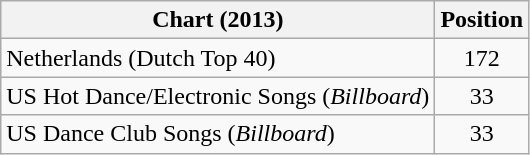<table class="wikitable plainrowheaders">
<tr>
<th>Chart (2013)</th>
<th>Position</th>
</tr>
<tr>
<td>Netherlands (Dutch Top 40)</td>
<td align=center>172</td>
</tr>
<tr>
<td>US Hot Dance/Electronic Songs (<em>Billboard</em>)</td>
<td align=center>33</td>
</tr>
<tr>
<td>US Dance Club Songs (<em>Billboard</em>)</td>
<td align=center>33</td>
</tr>
</table>
